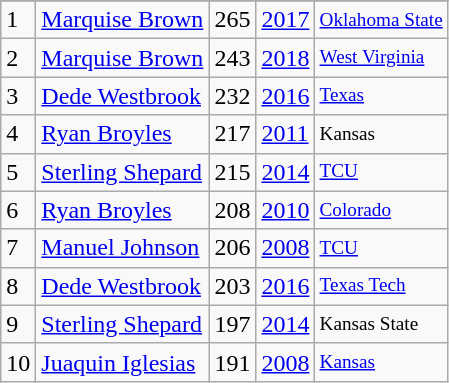<table class="wikitable">
<tr>
</tr>
<tr>
<td>1</td>
<td><a href='#'>Marquise Brown</a></td>
<td>265</td>
<td><a href='#'>2017</a></td>
<td style="font-size:80%;"><a href='#'>Oklahoma State</a></td>
</tr>
<tr>
<td>2</td>
<td><a href='#'>Marquise Brown</a></td>
<td>243</td>
<td><a href='#'>2018</a></td>
<td style="font-size:80%;"><a href='#'>West Virginia</a></td>
</tr>
<tr>
<td>3</td>
<td><a href='#'>Dede Westbrook</a></td>
<td>232</td>
<td><a href='#'>2016</a></td>
<td style="font-size:80%;"><a href='#'>Texas</a></td>
</tr>
<tr>
<td>4</td>
<td><a href='#'>Ryan Broyles</a></td>
<td>217</td>
<td><a href='#'>2011</a></td>
<td style="font-size:80%;">Kansas</td>
</tr>
<tr>
<td>5</td>
<td><a href='#'>Sterling Shepard</a></td>
<td>215</td>
<td><a href='#'>2014</a></td>
<td style="font-size:80%;"><a href='#'>TCU</a></td>
</tr>
<tr>
<td>6</td>
<td><a href='#'>Ryan Broyles</a></td>
<td>208</td>
<td><a href='#'>2010</a></td>
<td style="font-size:80%;"><a href='#'>Colorado</a></td>
</tr>
<tr>
<td>7</td>
<td><a href='#'>Manuel Johnson</a></td>
<td>206</td>
<td><a href='#'>2008</a></td>
<td style="font-size:80%;"><a href='#'>TCU</a></td>
</tr>
<tr>
<td>8</td>
<td><a href='#'>Dede Westbrook</a></td>
<td>203</td>
<td><a href='#'>2016</a></td>
<td style="font-size:80%;"><a href='#'>Texas Tech</a></td>
</tr>
<tr>
<td>9</td>
<td><a href='#'>Sterling Shepard</a></td>
<td>197</td>
<td><a href='#'>2014</a></td>
<td style="font-size:80%;">Kansas State</td>
</tr>
<tr>
<td>10</td>
<td><a href='#'>Juaquin Iglesias</a></td>
<td>191</td>
<td><a href='#'>2008</a></td>
<td style="font-size:80%;"><a href='#'>Kansas</a></td>
</tr>
</table>
